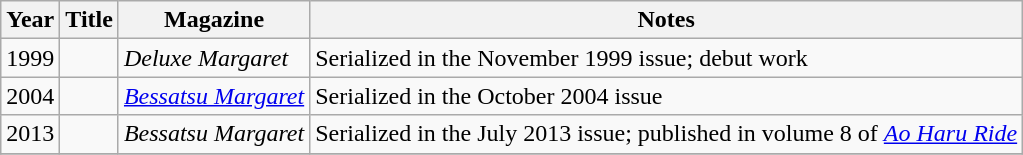<table class="wikitable">
<tr>
<th>Year</th>
<th>Title</th>
<th>Magazine</th>
<th>Notes</th>
</tr>
<tr>
<td>1999</td>
<td></td>
<td><em>Deluxe Margaret</em></td>
<td>Serialized in the November 1999 issue; debut work</td>
</tr>
<tr>
<td>2004</td>
<td></td>
<td><em><a href='#'>Bessatsu Margaret</a></em></td>
<td>Serialized in the October 2004 issue</td>
</tr>
<tr>
<td>2013</td>
<td></td>
<td><em>Bessatsu Margaret</em></td>
<td>Serialized in the July 2013 issue; published in volume 8 of <em><a href='#'>Ao Haru Ride</a></em></td>
</tr>
<tr>
</tr>
</table>
